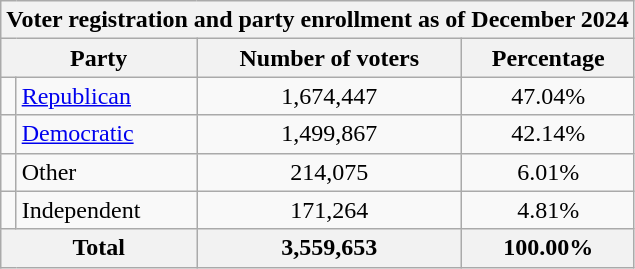<table class="wikitable">
<tr>
<th colspan="6">Voter registration and party enrollment as of December 2024</th>
</tr>
<tr>
<th colspan="2">Party</th>
<th>Number of voters</th>
<th>Percentage</th>
</tr>
<tr>
<td></td>
<td><a href='#'>Republican</a></td>
<td style="text-align:center;">1,674,447</td>
<td style="text-align:center;">47.04%</td>
</tr>
<tr>
<td></td>
<td><a href='#'>Democratic</a></td>
<td style="text-align:center;">1,499,867</td>
<td style="text-align:center;">42.14%</td>
</tr>
<tr>
<td></td>
<td>Other</td>
<td style="text-align:center;">214,075</td>
<td style="text-align:center;">6.01%</td>
</tr>
<tr>
<td></td>
<td>Independent</td>
<td style="text-align:center;">171,264</td>
<td style="text-align:center;">4.81%</td>
</tr>
<tr>
<th colspan="2">Total</th>
<th style="text-align:center;">3,559,653</th>
<th style="text-align:center;">100.00%</th>
</tr>
</table>
